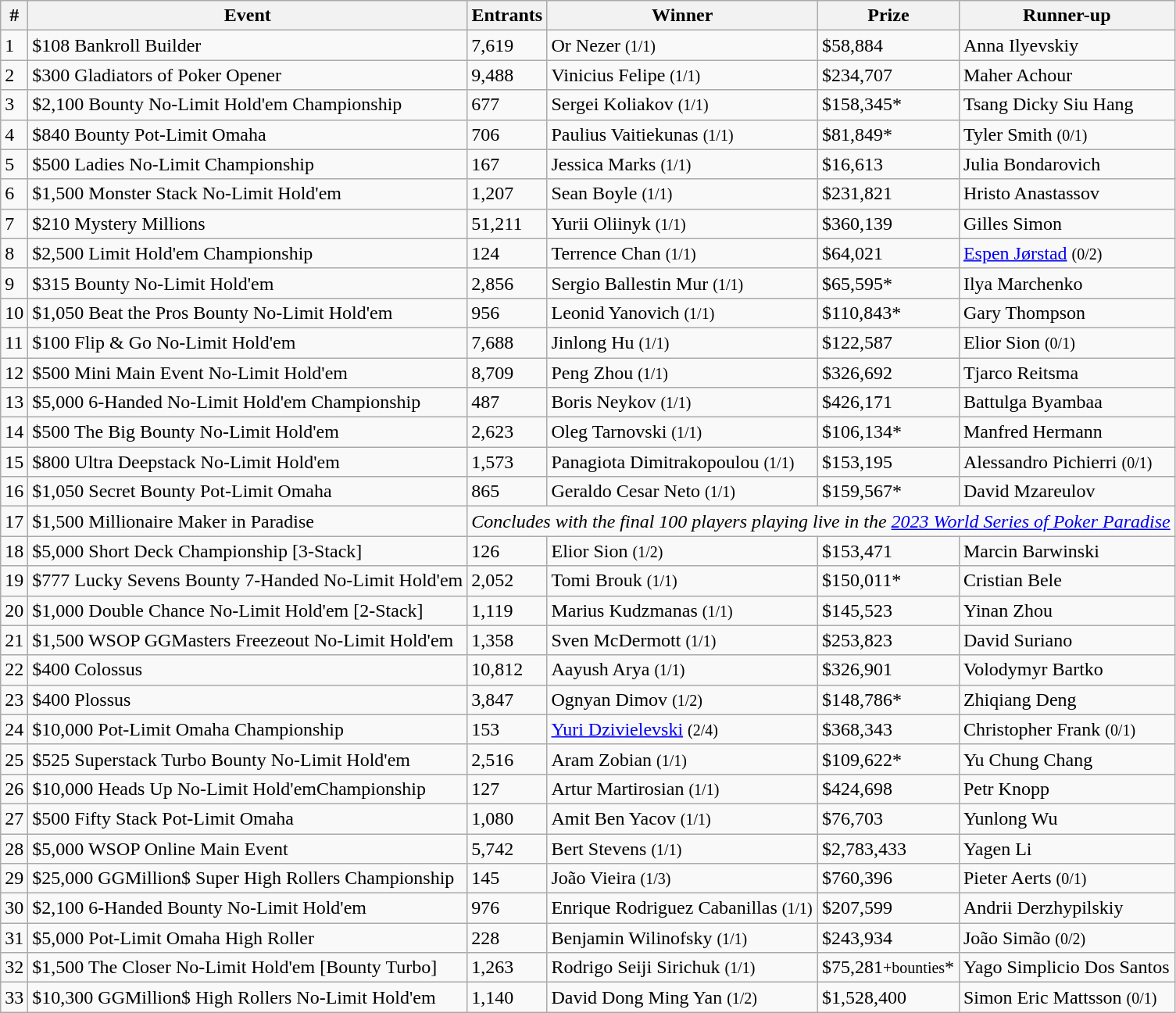<table class="wikitable sortable">
<tr>
<th bgcolor="#FFEBAD">#</th>
<th bgcolor="#FFEBAD">Event</th>
<th bgcolor="#FFEBAD">Entrants</th>
<th bgcolor="#FFEBAD">Winner</th>
<th bgcolor="#FFEBAD">Prize</th>
<th bgcolor="#FFEBAD">Runner-up</th>
</tr>
<tr>
<td>1</td>
<td>$108 Bankroll Builder</td>
<td>7,619</td>
<td> Or Nezer <small>(1/1)</small></td>
<td>$58,884</td>
<td> Anna Ilyevskiy</td>
</tr>
<tr>
<td>2</td>
<td>$300 Gladiators of Poker Opener</td>
<td>9,488</td>
<td> Vinicius Felipe <small>(1/1)</small></td>
<td>$234,707</td>
<td> Maher Achour</td>
</tr>
<tr>
<td>3</td>
<td>$2,100 Bounty No-Limit Hold'em Championship</td>
<td>677</td>
<td> Sergei Koliakov <small>(1/1)</small></td>
<td>$158,345*</td>
<td> Tsang Dicky Siu Hang</td>
</tr>
<tr>
<td>4</td>
<td>$840 Bounty Pot-Limit Omaha</td>
<td>706</td>
<td> Paulius Vaitiekunas <small>(1/1)</small></td>
<td>$81,849*</td>
<td> Tyler Smith <small>(0/1)</small></td>
</tr>
<tr>
<td>5</td>
<td>$500 Ladies No-Limit Championship</td>
<td>167</td>
<td> Jessica Marks <small>(1/1)</small></td>
<td>$16,613</td>
<td> Julia Bondarovich</td>
</tr>
<tr>
<td>6</td>
<td>$1,500 Monster Stack No-Limit Hold'em</td>
<td>1,207</td>
<td> Sean Boyle <small>(1/1)</small></td>
<td>$231,821</td>
<td> Hristo Anastassov</td>
</tr>
<tr>
<td>7</td>
<td>$210 Mystery Millions</td>
<td>51,211</td>
<td> Yurii Oliinyk <small>(1/1)</small></td>
<td>$360,139</td>
<td> Gilles Simon</td>
</tr>
<tr>
<td>8</td>
<td>$2,500 Limit Hold'em Championship</td>
<td>124</td>
<td> Terrence Chan <small>(1/1)</small></td>
<td>$64,021</td>
<td> <a href='#'>Espen Jørstad</a> <small>(0/2)</small></td>
</tr>
<tr>
<td>9</td>
<td>$315 Bounty No-Limit Hold'em</td>
<td>2,856</td>
<td> Sergio Ballestin Mur <small>(1/1)</small></td>
<td>$65,595*</td>
<td> Ilya Marchenko</td>
</tr>
<tr>
<td>10</td>
<td>$1,050 Beat the Pros Bounty No-Limit Hold'em</td>
<td>956</td>
<td> Leonid Yanovich <small>(1/1)</small></td>
<td>$110,843*</td>
<td> Gary Thompson</td>
</tr>
<tr>
<td>11</td>
<td>$100 Flip & Go No-Limit Hold'em</td>
<td>7,688</td>
<td> Jinlong Hu <small>(1/1)</small></td>
<td>$122,587</td>
<td> Elior Sion <small>(0/1)</small></td>
</tr>
<tr>
<td>12</td>
<td>$500 Mini Main Event No-Limit Hold'em</td>
<td>8,709</td>
<td> Peng Zhou <small>(1/1)</small></td>
<td>$326,692</td>
<td> Tjarco Reitsma</td>
</tr>
<tr>
<td>13</td>
<td>$5,000 6-Handed No-Limit Hold'em Championship</td>
<td>487</td>
<td> Boris Neykov <small>(1/1)</small></td>
<td>$426,171</td>
<td> Battulga Byambaa</td>
</tr>
<tr>
<td>14</td>
<td>$500 The Big Bounty No-Limit Hold'em</td>
<td>2,623</td>
<td> Oleg Tarnovski <small>(1/1)</small></td>
<td>$106,134*</td>
<td> Manfred Hermann</td>
</tr>
<tr>
<td>15</td>
<td>$800 Ultra Deepstack No-Limit Hold'em</td>
<td>1,573</td>
<td> Panagiota Dimitrakopoulou <small>(1/1)</small></td>
<td>$153,195</td>
<td> Alessandro Pichierri <small>(0/1)</small></td>
</tr>
<tr>
<td>16</td>
<td>$1,050 Secret Bounty Pot-Limit Omaha</td>
<td>865</td>
<td> Geraldo Cesar Neto <small>(1/1)</small></td>
<td>$159,567*</td>
<td> David Mzareulov</td>
</tr>
<tr>
<td>17</td>
<td>$1,500 Millionaire Maker in Paradise</td>
<td colspan=4 align=center><em>Concludes with the final 100 players playing live in the <a href='#'>2023 World Series of Poker Paradise</a></em></td>
</tr>
<tr>
<td>18</td>
<td>$5,000 Short Deck Championship [3-Stack]</td>
<td>126</td>
<td> Elior Sion <small>(1/2)</small></td>
<td>$153,471</td>
<td> Marcin Barwinski</td>
</tr>
<tr>
<td>19</td>
<td>$777 Lucky Sevens Bounty 7-Handed No-Limit Hold'em</td>
<td>2,052</td>
<td> Tomi Brouk <small>(1/1)</small></td>
<td>$150,011*</td>
<td> Cristian Bele</td>
</tr>
<tr>
<td>20</td>
<td>$1,000 Double Chance No-Limit Hold'em [2-Stack]</td>
<td>1,119</td>
<td> Marius Kudzmanas <small>(1/1)</small></td>
<td>$145,523</td>
<td> Yinan Zhou</td>
</tr>
<tr>
<td>21</td>
<td>$1,500 WSOP GGMasters Freezeout No-Limit Hold'em</td>
<td>1,358</td>
<td> Sven McDermott <small>(1/1)</small></td>
<td>$253,823</td>
<td> David Suriano</td>
</tr>
<tr>
<td>22</td>
<td>$400 Colossus</td>
<td>10,812</td>
<td> Aayush Arya <small>(1/1)</small></td>
<td>$326,901</td>
<td> Volodymyr Bartko</td>
</tr>
<tr>
<td>23</td>
<td>$400 Plossus</td>
<td>3,847</td>
<td> Ognyan Dimov <small>(1/2)</small></td>
<td>$148,786*</td>
<td> Zhiqiang Deng</td>
</tr>
<tr>
<td>24</td>
<td>$10,000 Pot-Limit Omaha Championship</td>
<td>153</td>
<td> <a href='#'>Yuri Dzivielevski</a> <small>(2/4)</small></td>
<td>$368,343</td>
<td> Christopher Frank <small>(0/1)</small></td>
</tr>
<tr>
<td>25</td>
<td>$525 Superstack Turbo Bounty No-Limit Hold'em</td>
<td>2,516</td>
<td> Aram Zobian <small>(1/1)</small></td>
<td>$109,622*</td>
<td> Yu Chung Chang</td>
</tr>
<tr>
<td>26</td>
<td>$10,000 Heads Up No-Limit Hold'emChampionship</td>
<td>127</td>
<td> Artur Martirosian <small>(1/1)</small></td>
<td>$424,698</td>
<td> Petr Knopp</td>
</tr>
<tr>
<td>27</td>
<td>$500 Fifty Stack Pot-Limit Omaha</td>
<td>1,080</td>
<td> Amit Ben Yacov <small>(1/1)</small></td>
<td>$76,703</td>
<td> Yunlong Wu</td>
</tr>
<tr>
<td>28</td>
<td>$5,000 WSOP Online Main Event</td>
<td>5,742</td>
<td> Bert Stevens <small>(1/1)</small></td>
<td>$2,783,433</td>
<td> Yagen Li</td>
</tr>
<tr>
<td>29</td>
<td>$25,000 GGMillion$ Super High Rollers Championship</td>
<td>145</td>
<td> João Vieira <small>(1/3)</small></td>
<td>$760,396</td>
<td> Pieter Aerts <small>(0/1)</small></td>
</tr>
<tr>
<td>30</td>
<td>$2,100 6-Handed Bounty No-Limit Hold'em</td>
<td>976</td>
<td> Enrique Rodriguez Cabanillas <small>(1/1)</small></td>
<td>$207,599</td>
<td> Andrii Derzhypilskiy</td>
</tr>
<tr>
<td>31</td>
<td>$5,000 Pot-Limit Omaha High Roller</td>
<td>228</td>
<td> Benjamin Wilinofsky <small>(1/1)</small></td>
<td>$243,934</td>
<td> João Simão <small>(0/2)</small></td>
</tr>
<tr>
<td>32</td>
<td>$1,500 The Closer No-Limit Hold'em [Bounty Turbo]</td>
<td>1,263</td>
<td> Rodrigo Seiji Sirichuk <small>(1/1)</small></td>
<td>$75,281<small>+bounties</small>*</td>
<td> Yago Simplicio Dos Santos</td>
</tr>
<tr>
<td>33</td>
<td>$10,300 GGMillion$ High Rollers No-Limit Hold'em</td>
<td>1,140</td>
<td> David Dong Ming Yan <small>(1/2)</small></td>
<td>$1,528,400</td>
<td> Simon Eric Mattsson <small>(0/1)</small></td>
</tr>
</table>
